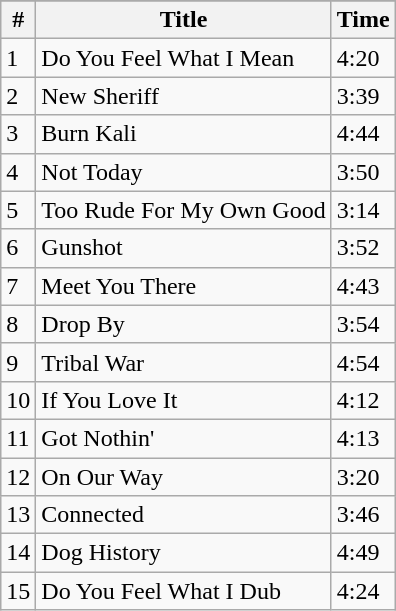<table class="wikitable">
<tr>
</tr>
<tr>
<th align="center">#</th>
<th align="center">Title</th>
<th align="center">Time</th>
</tr>
<tr>
<td>1</td>
<td>Do You Feel What I Mean</td>
<td>4:20</td>
</tr>
<tr>
<td>2</td>
<td>New Sheriff</td>
<td>3:39</td>
</tr>
<tr>
<td>3</td>
<td>Burn Kali</td>
<td>4:44</td>
</tr>
<tr>
<td>4</td>
<td>Not Today</td>
<td>3:50</td>
</tr>
<tr>
<td>5</td>
<td>Too Rude For My Own Good</td>
<td>3:14</td>
</tr>
<tr>
<td>6</td>
<td>Gunshot</td>
<td>3:52</td>
</tr>
<tr>
<td>7</td>
<td>Meet You There</td>
<td>4:43</td>
</tr>
<tr>
<td>8</td>
<td>Drop By</td>
<td>3:54</td>
</tr>
<tr>
<td>9</td>
<td>Tribal War</td>
<td>4:54</td>
</tr>
<tr>
<td>10</td>
<td>If You Love It</td>
<td>4:12</td>
</tr>
<tr>
<td>11</td>
<td>Got Nothin'</td>
<td>4:13</td>
</tr>
<tr>
<td>12</td>
<td>On Our Way</td>
<td>3:20</td>
</tr>
<tr>
<td>13</td>
<td>Connected</td>
<td>3:46</td>
</tr>
<tr>
<td>14</td>
<td>Dog History</td>
<td>4:49</td>
</tr>
<tr>
<td>15</td>
<td>Do You Feel What I Dub</td>
<td>4:24</td>
</tr>
</table>
